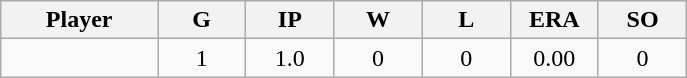<table class="wikitable sortable">
<tr>
<th bgcolor="#DDDDFF" width="16%">Player</th>
<th bgcolor="#DDDDFF" width="9%">G</th>
<th bgcolor="#DDDDFF" width="9%">IP</th>
<th bgcolor="#DDDDFF" width="9%">W</th>
<th bgcolor="#DDDDFF" width="9%">L</th>
<th bgcolor="#DDDDFF" width="9%">ERA</th>
<th bgcolor="#DDDDFF" width="9%">SO</th>
</tr>
<tr align="center">
<td></td>
<td>1</td>
<td>1.0</td>
<td>0</td>
<td>0</td>
<td>0.00</td>
<td>0</td>
</tr>
</table>
